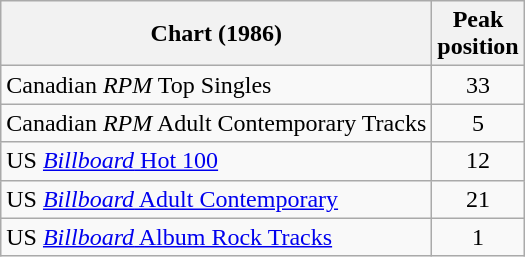<table class="wikitable sortable">
<tr>
<th>Chart (1986)</th>
<th>Peak<br>position</th>
</tr>
<tr>
<td>Canadian <em>RPM</em> Top Singles</td>
<td align="center">33</td>
</tr>
<tr>
<td>Canadian <em>RPM</em> Adult Contemporary Tracks</td>
<td align="center">5</td>
</tr>
<tr>
<td>US <a href='#'><em>Billboard</em> Hot 100</a></td>
<td align="center">12</td>
</tr>
<tr>
<td>US <a href='#'><em>Billboard</em> Adult Contemporary</a></td>
<td align="center">21</td>
</tr>
<tr>
<td>US <a href='#'><em>Billboard</em> Album Rock Tracks</a></td>
<td align="center">1</td>
</tr>
</table>
